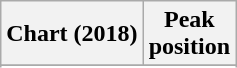<table class="wikitable plainrowheaders sortable" style="text-align:center;">
<tr>
<th>Chart (2018)</th>
<th>Peak<br>position</th>
</tr>
<tr>
</tr>
<tr>
</tr>
</table>
